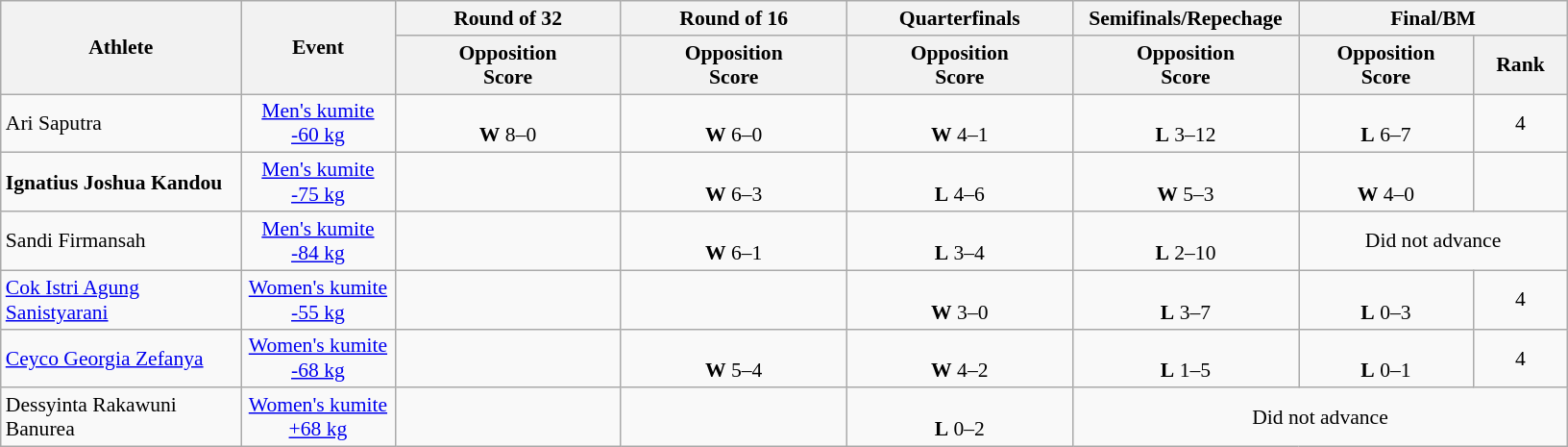<table class=wikitable style="text-align:center; font-size:90%">
<tr>
<th width="160" rowspan="2">Athlete</th>
<th width="100" rowspan="2">Event</th>
<th width="150">Round of 32</th>
<th width="150">Round of 16</th>
<th width="150">Quarterfinals</th>
<th width="150">Semifinals/Repechage</th>
<th width="180" colspan="2">Final/BM</th>
</tr>
<tr>
<th>Opposition<br>Score</th>
<th>Opposition<br>Score</th>
<th>Opposition<br>Score</th>
<th>Opposition<br>Score</th>
<th>Opposition<br>Score</th>
<th>Rank</th>
</tr>
<tr>
<td align=left>Ari Saputra</td>
<td align=centre><a href='#'> Men's kumite -60 kg</a></td>
<td><br><strong>W</strong> 8–0</td>
<td><br><strong>W</strong> 6–0</td>
<td><br><strong>W</strong> 4–1</td>
<td><br><strong>L</strong> 3–12</td>
<td><br><strong>L</strong> 6–7</td>
<td>4</td>
</tr>
<tr>
<td align=left><strong>Ignatius Joshua Kandou</strong></td>
<td align=centre><a href='#'> Men's kumite -75 kg</a></td>
<td></td>
<td><br><strong>W</strong> 6–3</td>
<td><br><strong>L</strong> 4–6</td>
<td><br><strong>W</strong> 5–3</td>
<td><br><strong>W</strong> 4–0</td>
<td></td>
</tr>
<tr>
<td align=left>Sandi Firmansah</td>
<td align=centre><a href='#'> Men's kumite -84 kg</a></td>
<td></td>
<td><br><strong>W</strong> 6–1</td>
<td><br><strong>L</strong> 3–4</td>
<td><br><strong>L</strong> 2–10</td>
<td colspan="2">Did not advance</td>
</tr>
<tr>
<td align=left><a href='#'>Cok Istri Agung Sanistyarani</a></td>
<td align=centre><a href='#'> Women's kumite -55 kg</a></td>
<td></td>
<td></td>
<td><br><strong>W</strong> 3–0</td>
<td><br><strong>L</strong> 3–7</td>
<td><br><strong>L</strong> 0–3</td>
<td>4</td>
</tr>
<tr>
<td align=left><a href='#'>Ceyco Georgia Zefanya</a></td>
<td align=centre><a href='#'> Women's kumite -68 kg</a></td>
<td></td>
<td><br><strong>W</strong> 5–4</td>
<td><br><strong>W</strong> 4–2</td>
<td><br><strong>L</strong> 1–5</td>
<td><br><strong>L</strong> 0–1</td>
<td>4</td>
</tr>
<tr>
<td align=left>Dessyinta Rakawuni Banurea</td>
<td align=centre><a href='#'> Women's kumite +68 kg</a></td>
<td></td>
<td></td>
<td><br><strong>L</strong> 0–2</td>
<td colspan="3">Did not advance</td>
</tr>
</table>
